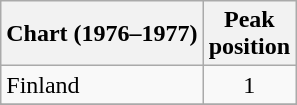<table class="wikitable">
<tr>
<th>Chart (1976–1977)</th>
<th>Peak<br>position</th>
</tr>
<tr>
<td>Finland</td>
<td align="center">1</td>
</tr>
<tr>
</tr>
<tr>
</tr>
</table>
